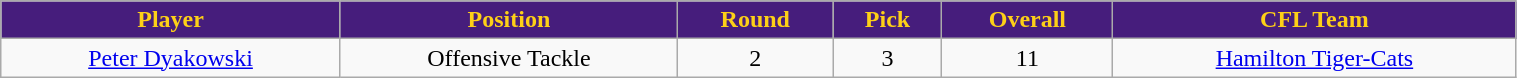<table class="wikitable" width="80%">
<tr align="center"  style="background:#461D7C;color:#FDD017;">
<td><strong>Player</strong></td>
<td><strong>Position</strong></td>
<td><strong>Round</strong></td>
<td><strong>Pick</strong></td>
<td><strong>Overall</strong></td>
<td><strong>CFL Team</strong></td>
</tr>
<tr align="center" bgcolor="">
<td><a href='#'>Peter Dyakowski</a></td>
<td>Offensive Tackle</td>
<td>2</td>
<td>3</td>
<td>11</td>
<td><a href='#'>Hamilton Tiger-Cats</a></td>
</tr>
</table>
